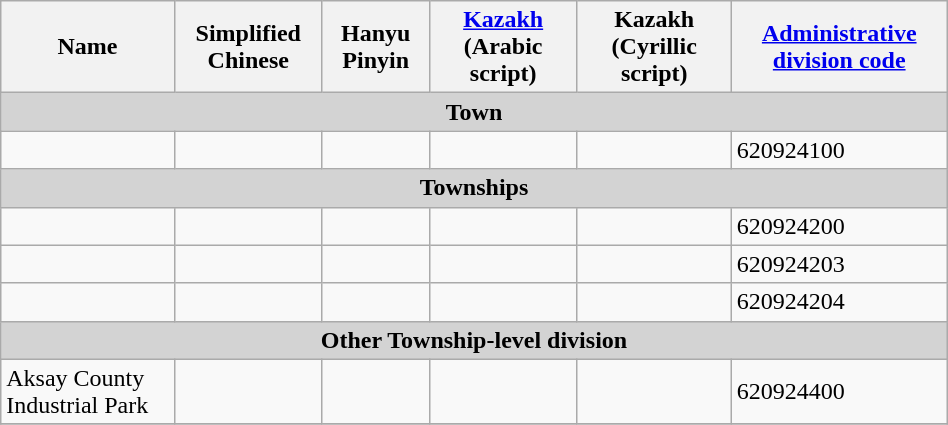<table class="wikitable" align="center" style="width:50%; border="1">
<tr>
<th>Name</th>
<th>Simplified Chinese</th>
<th>Hanyu Pinyin</th>
<th><a href='#'>Kazakh</a> (Arabic script)</th>
<th>Kazakh (Cyrillic script)</th>
<th><a href='#'>Administrative division code</a></th>
</tr>
<tr>
<td colspan="6"  style="text-align:center; background:#d3d3d3;"><strong>Town</strong></td>
</tr>
<tr --------->
<td></td>
<td></td>
<td></td>
<td></td>
<td></td>
<td>620924100</td>
</tr>
<tr>
<td colspan="6"  style="text-align:center; background:#d3d3d3;"><strong>Townships</strong></td>
</tr>
<tr --------->
<td></td>
<td></td>
<td></td>
<td></td>
<td></td>
<td>620924200</td>
</tr>
<tr>
<td></td>
<td></td>
<td></td>
<td></td>
<td></td>
<td>620924203</td>
</tr>
<tr>
<td></td>
<td></td>
<td></td>
<td></td>
<td></td>
<td>620924204</td>
</tr>
<tr>
<td colspan="6"  style="text-align:center; background:#d3d3d3;"><strong>Other Township-level division</strong></td>
</tr>
<tr>
<td>Aksay County Industrial Park</td>
<td></td>
<td></td>
<td></td>
<td></td>
<td>620924400</td>
</tr>
<tr>
</tr>
</table>
